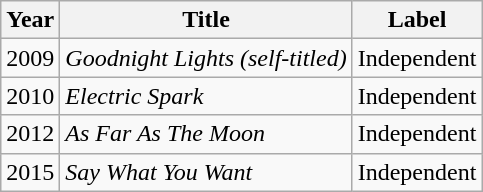<table class="wikitable">
<tr>
<th rowspan="1">Year</th>
<th rowspan="1">Title</th>
<th rowspan="1">Label</th>
</tr>
<tr>
<td align="center">2009</td>
<td align="left"><em>Goodnight Lights (self-titled)</em></td>
<td align="left">Independent</td>
</tr>
<tr>
<td align="center">2010</td>
<td align="left"><em>Electric Spark </em></td>
<td align="left">Independent</td>
</tr>
<tr>
<td align="center">2012</td>
<td align="left"><em>As Far As The Moon</em></td>
<td align="left">Independent</td>
</tr>
<tr>
<td>2015</td>
<td><em>Say What You Want</em></td>
<td>Independent</td>
</tr>
</table>
